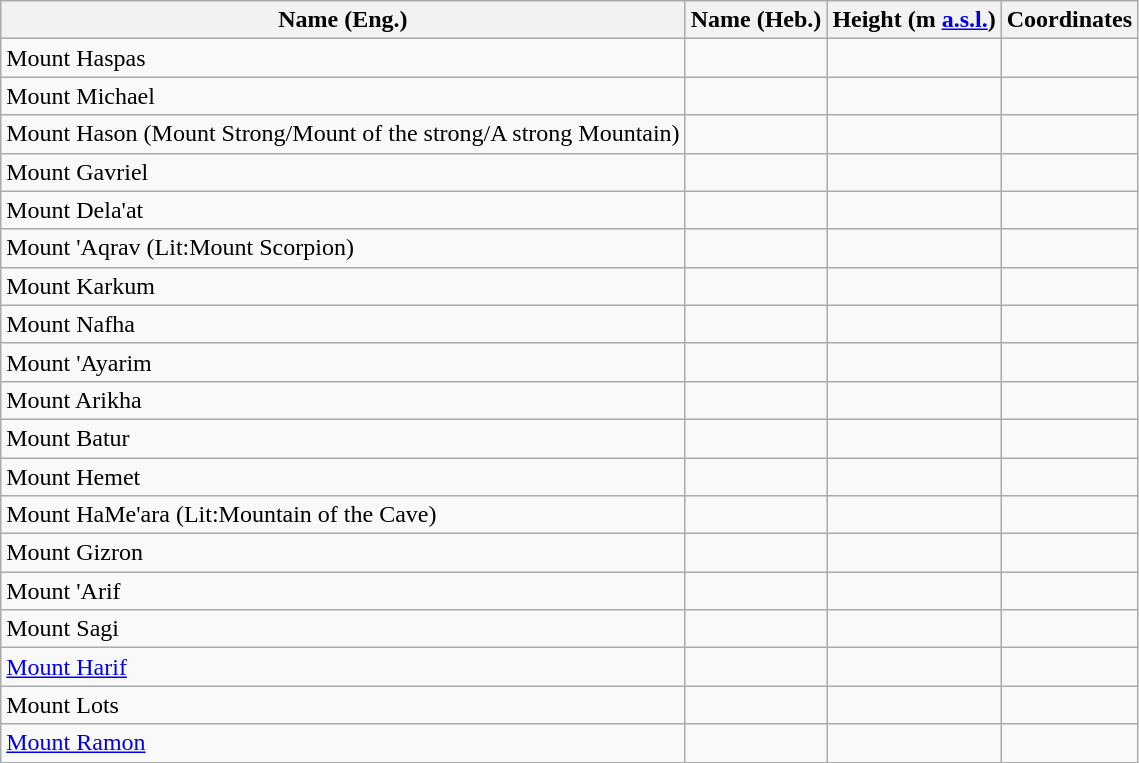<table class="wikitable sortable">
<tr>
<th>Name (Eng.)</th>
<th>Name (Heb.)</th>
<th>Height (m <a href='#'>a.s.l.</a>)</th>
<th>Coordinates</th>
</tr>
<tr>
<td>Mount Haspas</td>
<td align="right"></td>
<td align="right"></td>
<td></td>
</tr>
<tr>
<td>Mount Michael</td>
<td align="right"></td>
<td align="right"></td>
<td></td>
</tr>
<tr>
<td>Mount Hason (Mount Strong/Mount of the strong/A strong Mountain)</td>
<td align="right"></td>
<td align="right"></td>
<td></td>
</tr>
<tr>
<td>Mount Gavriel</td>
<td align="right"></td>
<td align="right"></td>
<td></td>
</tr>
<tr>
<td>Mount Dela'at</td>
<td align="right"></td>
<td align="right"></td>
<td></td>
</tr>
<tr>
<td>Mount 'Aqrav (Lit:Mount Scorpion)</td>
<td align="right"></td>
<td align="right"></td>
<td></td>
</tr>
<tr>
<td>Mount Karkum</td>
<td align="right"></td>
<td align="right"></td>
<td></td>
</tr>
<tr>
<td>Mount Nafha</td>
<td align="right"></td>
<td align="right"></td>
<td></td>
</tr>
<tr>
<td>Mount 'Ayarim</td>
<td align="right"></td>
<td align="right"></td>
<td></td>
</tr>
<tr>
<td>Mount Arikha</td>
<td align="right"></td>
<td align="right"></td>
<td></td>
</tr>
<tr>
<td>Mount Batur</td>
<td align="right"></td>
<td align="right"></td>
<td></td>
</tr>
<tr>
<td>Mount Hemet</td>
<td align="right"></td>
<td align="right"></td>
<td></td>
</tr>
<tr>
<td>Mount HaMe'ara (Lit:Mountain of the Cave)</td>
<td align="right"></td>
<td align="right"></td>
<td></td>
</tr>
<tr>
<td>Mount Gizron</td>
<td align="right"></td>
<td align="right"></td>
<td></td>
</tr>
<tr>
<td>Mount 'Arif</td>
<td align="right"></td>
<td align="right"></td>
<td></td>
</tr>
<tr>
<td>Mount Sagi</td>
<td align="right"></td>
<td align="right"></td>
<td></td>
</tr>
<tr>
<td><a href='#'>Mount Harif</a></td>
<td align="right"></td>
<td align="right"></td>
<td></td>
</tr>
<tr>
<td>Mount Lots</td>
<td align="right"></td>
<td align="right"></td>
<td></td>
</tr>
<tr>
<td><a href='#'>Mount Ramon</a></td>
<td align="right"></td>
<td align="right"></td>
<td></td>
</tr>
</table>
